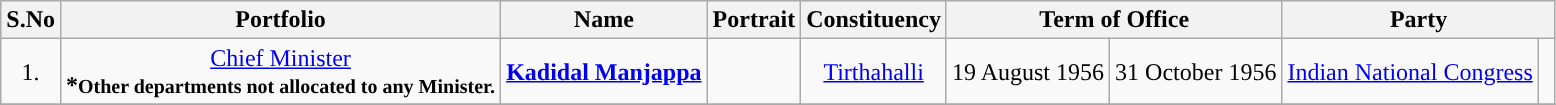<table class="wikitable sortable" style="text-align:center;">
<tr>
<th>S.No</th>
<th>Portfolio</th>
<th>Name</th>
<th>Portrait</th>
<th>Constituency</th>
<th colspan="2">Term of Office</th>
<th colspan="2" scope="col">Party</th>
</tr>
<tr>
<td>1.</td>
<td><a href='#'>Chief Minister</a><br><strong>*<small>Other departments not allocated to any Minister.</small></strong></td>
<td><strong><a href='#'>Kadidal Manjappa</a></strong><br></td>
<td></td>
<td><a href='#'>Tirthahalli</a></td>
<td>19 August 1956</td>
<td>31 October 1956</td>
<td><a href='#'>Indian National Congress</a></td>
<td width="4px" style="background-color: "></td>
</tr>
<tr style="text-align:center">
</tr>
</table>
